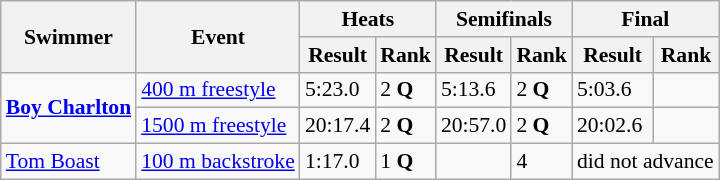<table class=wikitable style="font-size:90%">
<tr>
<th rowspan=2>Swimmer</th>
<th rowspan=2>Event</th>
<th colspan=2>Heats</th>
<th colspan=2>Semifinals</th>
<th colspan=2>Final</th>
</tr>
<tr>
<th>Result</th>
<th>Rank</th>
<th>Result</th>
<th>Rank</th>
<th>Result</th>
<th>Rank</th>
</tr>
<tr>
<td rowspan=2 align=left><strong><a href='#'>Boy Charlton</a></strong></td>
<td align=left><a href='#'>400 m freestyle</a></td>
<td>5:23.0</td>
<td>2 <strong>Q</strong></td>
<td>5:13.6</td>
<td>2 <strong>Q</strong></td>
<td>5:03.6</td>
<td></td>
</tr>
<tr>
<td align=left><a href='#'>1500 m freestyle</a></td>
<td>20:17.4</td>
<td>2 <strong>Q</strong></td>
<td>20:57.0</td>
<td>2 <strong>Q</strong></td>
<td>20:02.6</td>
<td></td>
</tr>
<tr>
<td align=left><a href='#'>Tom Boast</a></td>
<td align=left><a href='#'>100 m backstroke</a></td>
<td>1:17.0</td>
<td>1 <strong>Q</strong></td>
<td></td>
<td>4</td>
<td align=left colspan=2>did not advance</td>
</tr>
</table>
